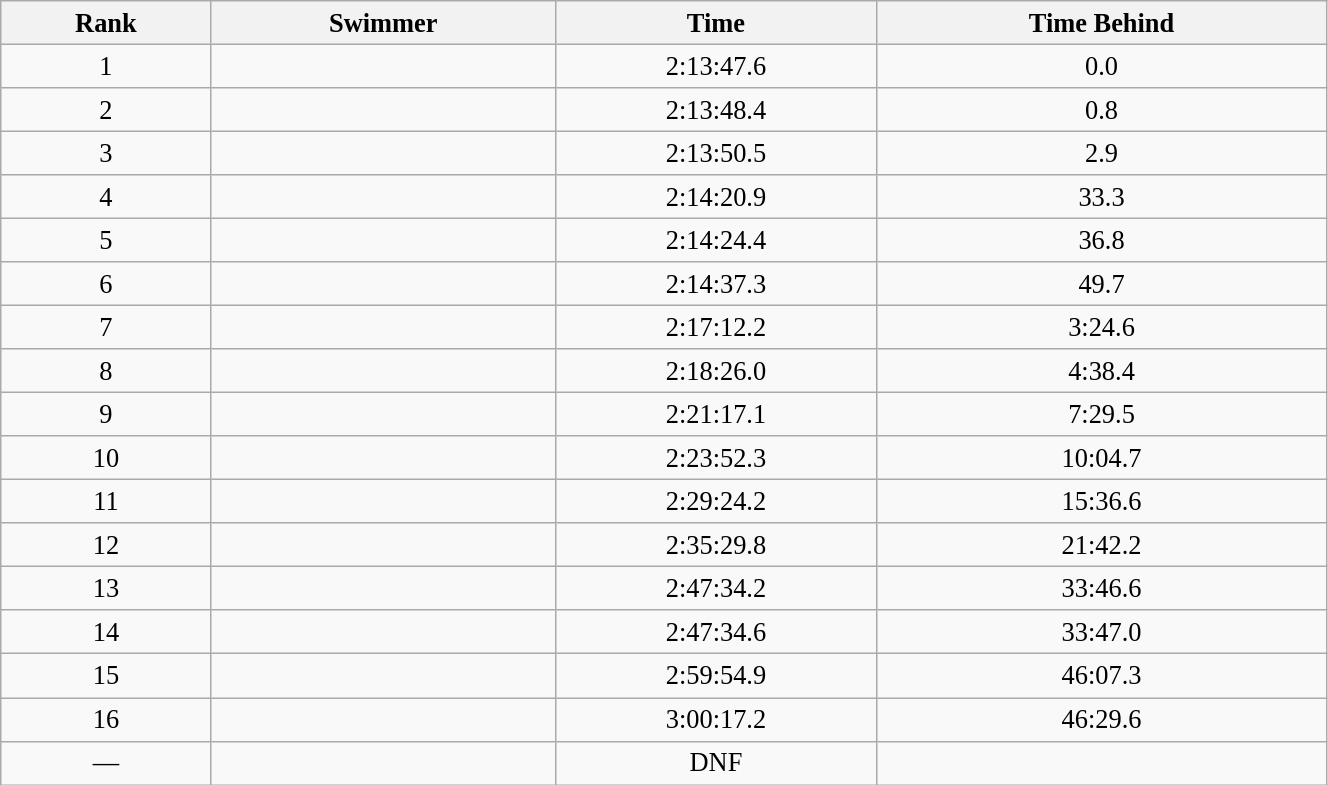<table class="wikitable" style=" text-align:center; font-size:110%;" width="70%">
<tr>
<th>Rank</th>
<th>Swimmer</th>
<th>Time</th>
<th>Time Behind</th>
</tr>
<tr>
<td>1</td>
<td align=left></td>
<td>2:13:47.6</td>
<td>0.0</td>
</tr>
<tr>
<td>2</td>
<td align=left></td>
<td>2:13:48.4</td>
<td>0.8</td>
</tr>
<tr>
<td>3</td>
<td align=left></td>
<td>2:13:50.5</td>
<td>2.9</td>
</tr>
<tr>
<td>4</td>
<td align=left></td>
<td>2:14:20.9</td>
<td>33.3</td>
</tr>
<tr>
<td>5</td>
<td align=left></td>
<td>2:14:24.4</td>
<td>36.8</td>
</tr>
<tr>
<td>6</td>
<td align=left></td>
<td>2:14:37.3</td>
<td>49.7</td>
</tr>
<tr>
<td>7</td>
<td align=left></td>
<td>2:17:12.2</td>
<td>3:24.6</td>
</tr>
<tr>
<td>8</td>
<td align=left></td>
<td>2:18:26.0</td>
<td>4:38.4</td>
</tr>
<tr>
<td>9</td>
<td align=left></td>
<td>2:21:17.1</td>
<td>7:29.5</td>
</tr>
<tr>
<td>10</td>
<td align=left></td>
<td>2:23:52.3</td>
<td>10:04.7</td>
</tr>
<tr>
<td>11</td>
<td align=left></td>
<td>2:29:24.2</td>
<td>15:36.6</td>
</tr>
<tr>
<td>12</td>
<td align=left></td>
<td>2:35:29.8</td>
<td>21:42.2</td>
</tr>
<tr>
<td>13</td>
<td align=left></td>
<td>2:47:34.2</td>
<td>33:46.6</td>
</tr>
<tr>
<td>14</td>
<td align=left></td>
<td>2:47:34.6</td>
<td>33:47.0</td>
</tr>
<tr>
<td>15</td>
<td align=left></td>
<td>2:59:54.9</td>
<td>46:07.3</td>
</tr>
<tr>
<td>16</td>
<td align=left></td>
<td>3:00:17.2</td>
<td>46:29.6</td>
</tr>
<tr>
<td>—</td>
<td align=left></td>
<td>DNF</td>
</tr>
</table>
